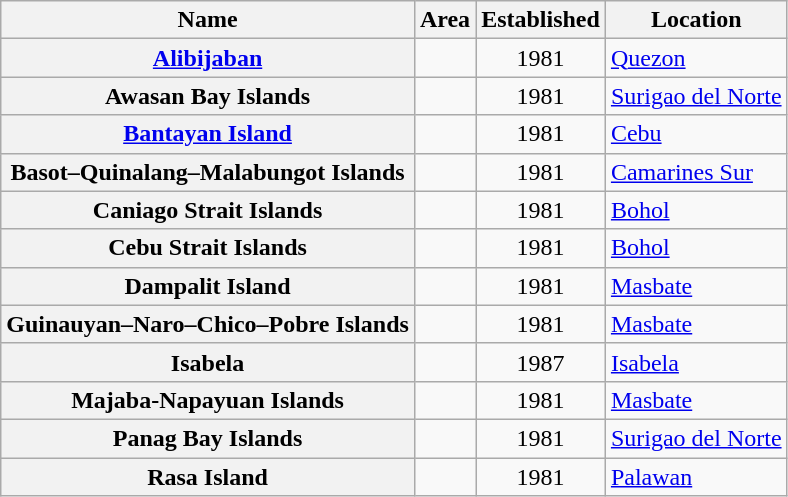<table class="wikitable sortable plainrowheaders toptextcells" style="text-align:center;">
<tr>
<th scope="col">Name</th>
<th scope="col">Area</th>
<th scope="col">Established</th>
<th scope="col">Location</th>
</tr>
<tr>
<th scope="row"><a href='#'>Alibijaban</a></th>
<td style="text-align:right;"></td>
<td>1981</td>
<td style="text-align:left;"><a href='#'>Quezon</a></td>
</tr>
<tr>
<th scope="row">Awasan Bay Islands</th>
<td></td>
<td>1981</td>
<td style="text-align:left;"><a href='#'>Surigao del Norte</a></td>
</tr>
<tr>
<th scope="row"><a href='#'>Bantayan Island</a></th>
<td></td>
<td>1981</td>
<td style="text-align:left;"><a href='#'>Cebu</a></td>
</tr>
<tr>
<th scope="row">Basot–Quinalang–Malabungot Islands</th>
<td style="text-align:right;"></td>
<td>1981</td>
<td style="text-align:left;"><a href='#'>Camarines Sur</a></td>
</tr>
<tr>
<th scope="row">Caniago Strait Islands</th>
<td style="text-align:right;"></td>
<td>1981</td>
<td style="text-align:left;"><a href='#'>Bohol</a></td>
</tr>
<tr>
<th scope="row">Cebu Strait Islands</th>
<td style="text-align:right;"></td>
<td>1981</td>
<td style="text-align:left;"><a href='#'>Bohol</a></td>
</tr>
<tr>
<th scope="row">Dampalit Island</th>
<td></td>
<td>1981</td>
<td style="text-align:left;"><a href='#'>Masbate</a></td>
</tr>
<tr>
<th scope="row">Guinauyan–Naro–Chico–Pobre Islands</th>
<td style="text-align:right;"></td>
<td>1981</td>
<td style="text-align:left;"><a href='#'>Masbate</a></td>
</tr>
<tr>
<th scope="row">Isabela<br></th>
<td style="text-align:right;"></td>
<td>1987</td>
<td style="text-align:left;"><a href='#'>Isabela</a></td>
</tr>
<tr>
<th scope="row">Majaba-Napayuan Islands</th>
<td style="text-align:right;"></td>
<td>1981</td>
<td style="text-align:left;"><a href='#'>Masbate</a></td>
</tr>
<tr>
<th scope="row">Panag Bay Islands</th>
<td></td>
<td>1981</td>
<td style="text-align:left;"><a href='#'>Surigao del Norte</a></td>
</tr>
<tr>
<th scope="row">Rasa Island</th>
<td></td>
<td>1981</td>
<td style="text-align:left;"><a href='#'>Palawan</a></td>
</tr>
</table>
